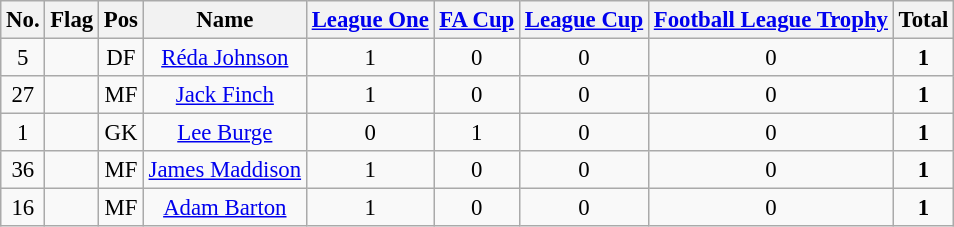<table class="wikitable sortable" style="text-align:center; font-size:95%;">
<tr>
<th>No.</th>
<th>Flag</th>
<th>Pos</th>
<th>Name</th>
<th><a href='#'>League One</a></th>
<th><a href='#'>FA Cup</a></th>
<th><a href='#'>League Cup</a></th>
<th><a href='#'>Football League Trophy</a></th>
<th>Total</th>
</tr>
<tr>
<td>5</td>
<td></td>
<td>DF</td>
<td><a href='#'>Réda Johnson</a></td>
<td>1</td>
<td>0</td>
<td>0</td>
<td>0</td>
<td><strong>1</strong></td>
</tr>
<tr>
<td>27</td>
<td></td>
<td>MF</td>
<td><a href='#'>Jack Finch</a></td>
<td>1</td>
<td>0</td>
<td>0</td>
<td>0</td>
<td><strong>1</strong></td>
</tr>
<tr>
<td>1</td>
<td></td>
<td>GK</td>
<td><a href='#'>Lee Burge</a></td>
<td>0</td>
<td>1</td>
<td>0</td>
<td>0</td>
<td><strong>1</strong></td>
</tr>
<tr>
<td>36</td>
<td></td>
<td>MF</td>
<td><a href='#'>James Maddison</a></td>
<td>1</td>
<td>0</td>
<td>0</td>
<td>0</td>
<td><strong>1</strong></td>
</tr>
<tr>
<td>16</td>
<td></td>
<td>MF</td>
<td><a href='#'>Adam Barton</a></td>
<td>1</td>
<td>0</td>
<td>0</td>
<td>0</td>
<td><strong>1</strong></td>
</tr>
</table>
